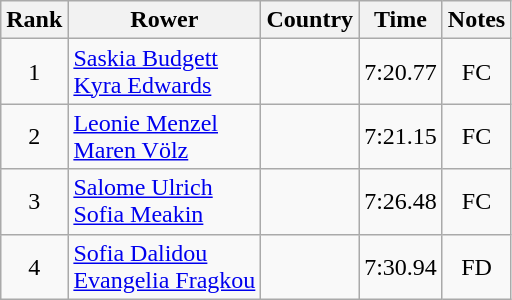<table class="wikitable" style="text-align:center">
<tr>
<th>Rank</th>
<th>Rower</th>
<th>Country</th>
<th>Time</th>
<th>Notes</th>
</tr>
<tr>
<td>1</td>
<td align="left"><a href='#'>Saskia Budgett</a><br><a href='#'>Kyra Edwards</a></td>
<td align="left"></td>
<td>7:20.77</td>
<td>FC</td>
</tr>
<tr>
<td>2</td>
<td align="left"><a href='#'>Leonie Menzel</a><br><a href='#'>Maren Völz</a></td>
<td align="left"></td>
<td>7:21.15</td>
<td>FC</td>
</tr>
<tr>
<td>3</td>
<td align="left"><a href='#'>Salome Ulrich</a><br><a href='#'>Sofia Meakin</a></td>
<td align="left"></td>
<td>7:26.48</td>
<td>FC</td>
</tr>
<tr>
<td>4</td>
<td align="left"><a href='#'>Sofia Dalidou</a><br><a href='#'>Evangelia Fragkou</a></td>
<td align="left"></td>
<td>7:30.94</td>
<td>FD</td>
</tr>
</table>
